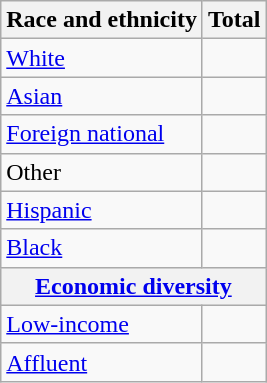<table class="wikitable floatright sortable collapsible"; text-align:right; font-size:80%;">
<tr>
<th>Race and ethnicity</th>
<th colspan="2" data-sort-type=number>Total</th>
</tr>
<tr>
<td><a href='#'>White</a></td>
<td align=right></td>
</tr>
<tr>
<td><a href='#'>Asian</a></td>
<td align=right></td>
</tr>
<tr>
<td><a href='#'>Foreign national</a></td>
<td align=right></td>
</tr>
<tr>
<td>Other</td>
<td align=right></td>
</tr>
<tr>
<td><a href='#'>Hispanic</a></td>
<td align=right></td>
</tr>
<tr>
<td><a href='#'>Black</a></td>
<td align=right></td>
</tr>
<tr>
<th colspan="4" data-sort-type=number><a href='#'>Economic diversity</a></th>
</tr>
<tr>
<td><a href='#'>Low-income</a></td>
<td align=right></td>
</tr>
<tr>
<td><a href='#'>Affluent</a></td>
<td align=right></td>
</tr>
</table>
